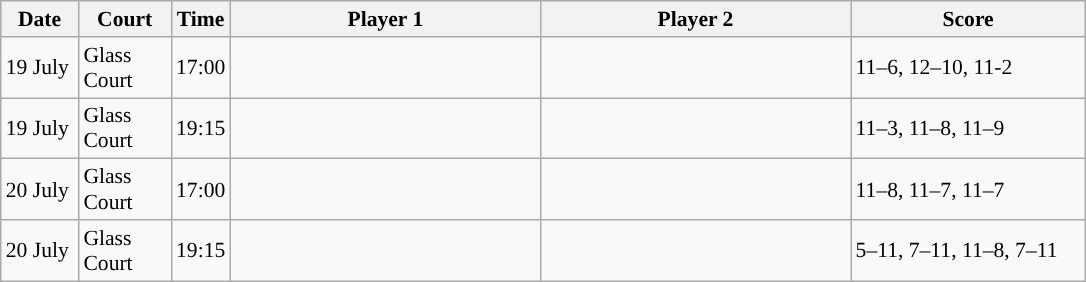<table class="sortable wikitable" style="font-size:90%">
<tr>
<th width="45" class="unsortable">Date</th>
<th width="55">Court</th>
<th width="30">Time</th>
<th width="200">Player 1</th>
<th width="200">Player 2</th>
<th width="150" class="unsortable">Score</th>
</tr>
<tr>
<td>19 July</td>
<td>Glass Court</td>
<td>17:00</td>
<td><strong></strong></td>
<td></td>
<td>11–6, 12–10, 11-2</td>
</tr>
<tr>
<td>19 July</td>
<td>Glass Court</td>
<td>19:15</td>
<td><strong></strong></td>
<td></td>
<td>11–3, 11–8, 11–9</td>
</tr>
<tr>
<td>20 July</td>
<td>Glass Court</td>
<td>17:00</td>
<td><strong></strong></td>
<td></td>
<td>11–8, 11–7, 11–7</td>
</tr>
<tr>
<td>20 July</td>
<td>Glass Court</td>
<td>19:15</td>
<td></td>
<td><strong></strong></td>
<td>5–11, 7–11, 11–8, 7–11</td>
</tr>
</table>
